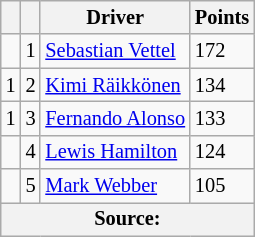<table class="wikitable" style="font-size: 85%;">
<tr>
<th></th>
<th></th>
<th>Driver</th>
<th>Points</th>
</tr>
<tr>
<td align="left"></td>
<td align="center">1</td>
<td> <a href='#'>Sebastian Vettel</a></td>
<td>172</td>
</tr>
<tr>
<td align="left"> 1</td>
<td align="center">2</td>
<td> <a href='#'>Kimi Räikkönen</a></td>
<td>134</td>
</tr>
<tr>
<td align="left"> 1</td>
<td align="center">3</td>
<td> <a href='#'>Fernando Alonso</a></td>
<td>133</td>
</tr>
<tr>
<td align="left"></td>
<td align="center">4</td>
<td> <a href='#'>Lewis Hamilton</a></td>
<td>124</td>
</tr>
<tr>
<td align="left"></td>
<td align="center">5</td>
<td> <a href='#'>Mark Webber</a></td>
<td>105</td>
</tr>
<tr>
<th colspan=4>Source:</th>
</tr>
</table>
